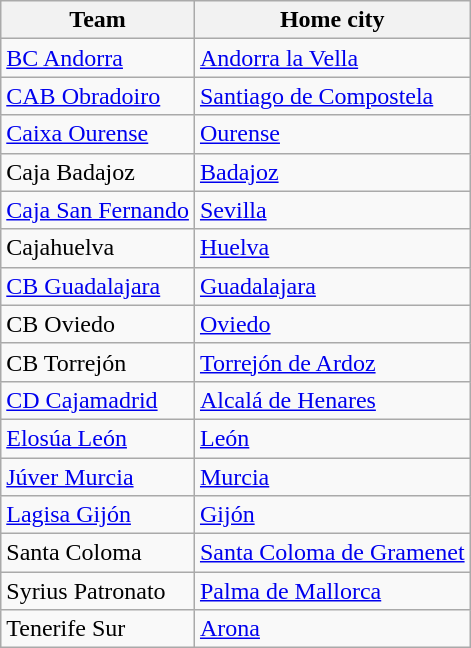<table class="wikitable sortable">
<tr>
<th>Team</th>
<th>Home city</th>
</tr>
<tr>
<td><a href='#'>BC Andorra</a></td>
<td> <a href='#'>Andorra la Vella</a></td>
</tr>
<tr>
<td><a href='#'>CAB Obradoiro</a></td>
<td><a href='#'>Santiago de Compostela</a></td>
</tr>
<tr>
<td><a href='#'>Caixa Ourense</a></td>
<td><a href='#'>Ourense</a></td>
</tr>
<tr>
<td>Caja Badajoz</td>
<td><a href='#'>Badajoz</a></td>
</tr>
<tr>
<td><a href='#'>Caja San Fernando</a></td>
<td><a href='#'>Sevilla</a></td>
</tr>
<tr>
<td>Cajahuelva</td>
<td><a href='#'>Huelva</a></td>
</tr>
<tr>
<td><a href='#'>CB Guadalajara</a></td>
<td><a href='#'>Guadalajara</a></td>
</tr>
<tr>
<td>CB Oviedo</td>
<td><a href='#'>Oviedo</a></td>
</tr>
<tr>
<td>CB Torrejón</td>
<td><a href='#'>Torrejón de Ardoz</a></td>
</tr>
<tr>
<td><a href='#'>CD Cajamadrid</a></td>
<td><a href='#'>Alcalá de Henares</a></td>
</tr>
<tr>
<td><a href='#'>Elosúa León</a></td>
<td><a href='#'>León</a></td>
</tr>
<tr>
<td><a href='#'>Júver Murcia</a></td>
<td><a href='#'>Murcia</a></td>
</tr>
<tr>
<td><a href='#'>Lagisa Gijón</a></td>
<td><a href='#'>Gijón</a></td>
</tr>
<tr>
<td>Santa Coloma</td>
<td><a href='#'>Santa Coloma de Gramenet</a></td>
</tr>
<tr>
<td>Syrius Patronato</td>
<td><a href='#'>Palma de Mallorca</a></td>
</tr>
<tr>
<td>Tenerife Sur</td>
<td><a href='#'>Arona</a></td>
</tr>
</table>
